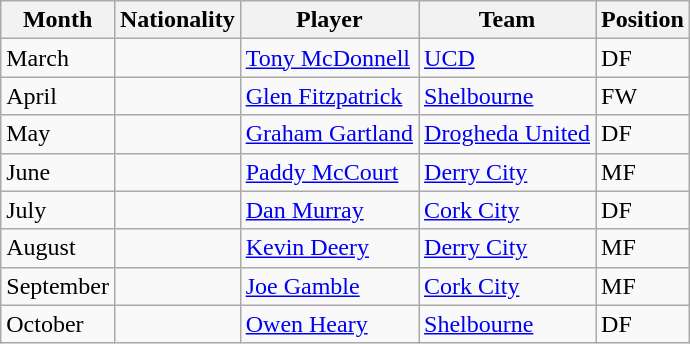<table class="wikitable sortable">
<tr>
<th>Month</th>
<th>Nationality</th>
<th>Player</th>
<th>Team</th>
<th>Position</th>
</tr>
<tr>
<td>March</td>
<td></td>
<td><a href='#'>Tony McDonnell</a></td>
<td><a href='#'>UCD</a></td>
<td>DF</td>
</tr>
<tr>
<td>April</td>
<td></td>
<td><a href='#'>Glen Fitzpatrick</a></td>
<td><a href='#'>Shelbourne</a></td>
<td>FW</td>
</tr>
<tr>
<td>May</td>
<td></td>
<td><a href='#'>Graham Gartland</a></td>
<td><a href='#'>Drogheda United</a></td>
<td>DF</td>
</tr>
<tr>
<td>June</td>
<td></td>
<td><a href='#'>Paddy McCourt</a></td>
<td><a href='#'>Derry City</a></td>
<td>MF</td>
</tr>
<tr>
<td>July</td>
<td></td>
<td><a href='#'>Dan Murray</a></td>
<td><a href='#'>Cork City</a></td>
<td>DF</td>
</tr>
<tr>
<td>August</td>
<td></td>
<td><a href='#'>Kevin Deery</a></td>
<td><a href='#'>Derry City</a></td>
<td>MF</td>
</tr>
<tr>
<td>September</td>
<td></td>
<td><a href='#'>Joe Gamble</a></td>
<td><a href='#'>Cork City</a></td>
<td>MF</td>
</tr>
<tr>
<td>October</td>
<td></td>
<td><a href='#'>Owen Heary</a></td>
<td><a href='#'>Shelbourne</a></td>
<td>DF</td>
</tr>
</table>
